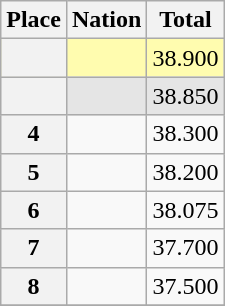<table class="wikitable sortable">
<tr>
<th>Place</th>
<th>Nation</th>
<th>Total</th>
</tr>
<tr bgcolor=fffcaf>
<th></th>
<td></td>
<td>38.900</td>
</tr>
<tr bgcolor=e5e5e5>
<th></th>
<td><br></td>
<td>38.850</td>
</tr>
<tr>
<th>4</th>
<td></td>
<td>38.300</td>
</tr>
<tr>
<th>5</th>
<td></td>
<td>38.200</td>
</tr>
<tr>
<th>6</th>
<td></td>
<td>38.075</td>
</tr>
<tr>
<th>7</th>
<td></td>
<td>37.700</td>
</tr>
<tr>
<th>8</th>
<td></td>
<td>37.500</td>
</tr>
<tr>
</tr>
</table>
